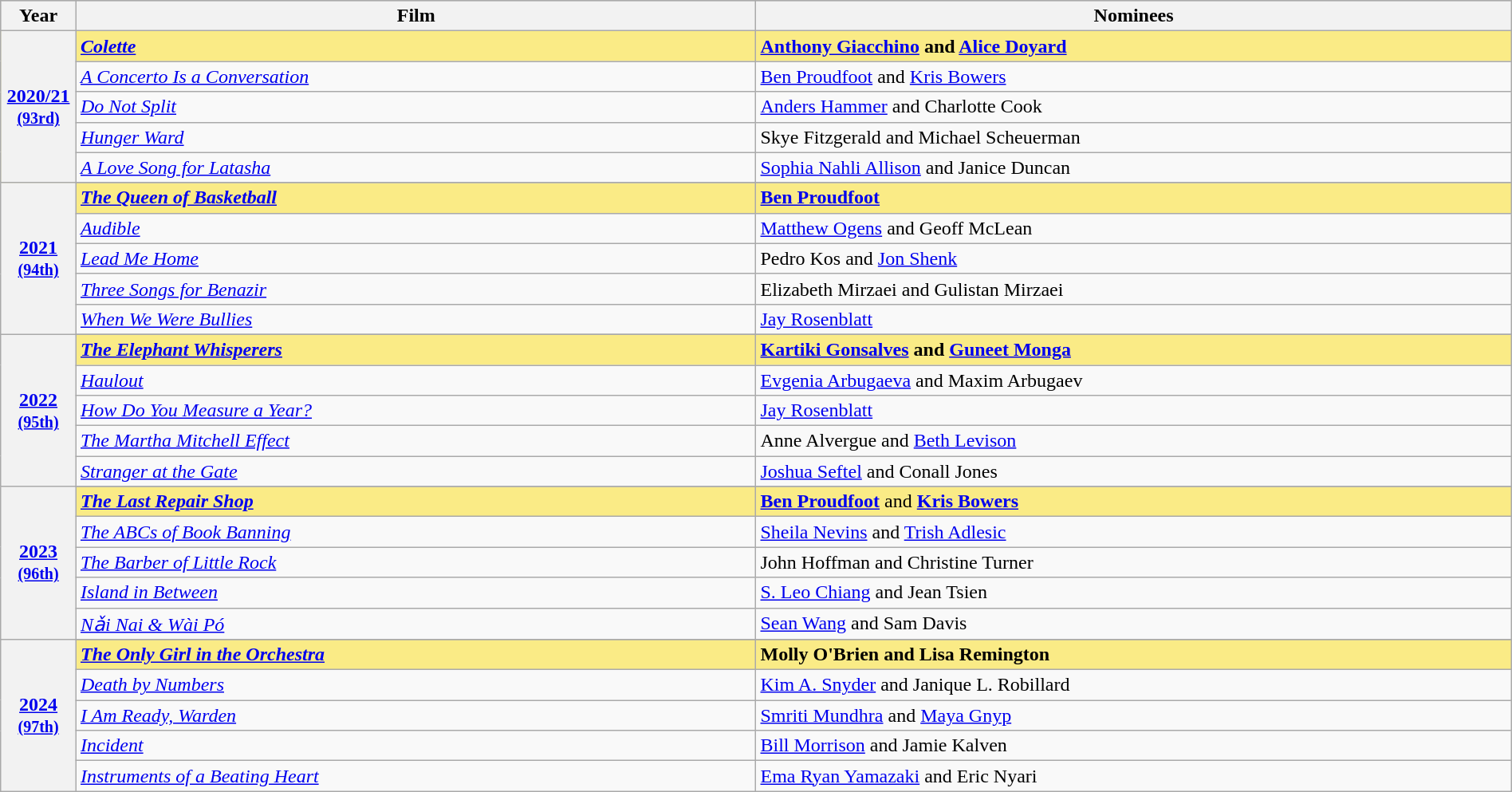<table class="wikitable" style="width:100%">
<tr bgcolor="#bebebe">
<th width="5%">Year</th>
<th width="45%">Film</th>
<th width="50%">Nominees</th>
</tr>
<tr style="background:#FAEB86">
<th rowspan="5"><a href='#'>2020/21</a><br><small><a href='#'>(93rd)</a></small></th>
<td><strong><em><a href='#'>Colette</a></em></strong></td>
<td><strong><a href='#'>Anthony Giacchino</a> and <a href='#'>Alice Doyard</a></strong></td>
</tr>
<tr>
<td><em><a href='#'>A Concerto Is a Conversation</a></em></td>
<td><a href='#'>Ben Proudfoot</a> and <a href='#'>Kris Bowers</a></td>
</tr>
<tr>
<td><em><a href='#'>Do Not Split</a></em></td>
<td><a href='#'>Anders Hammer</a> and Charlotte Cook</td>
</tr>
<tr>
<td><em><a href='#'>Hunger Ward</a></em></td>
<td>Skye Fitzgerald and Michael Scheuerman</td>
</tr>
<tr>
<td><em><a href='#'>A Love Song for Latasha</a></em></td>
<td><a href='#'>Sophia Nahli Allison</a> and Janice Duncan</td>
</tr>
<tr>
<th rowspan="6" style="text-align:center"><a href='#'>2021</a><br><small><a href='#'>(94th)</a></small></th>
</tr>
<tr style="background:#FAEB86">
<td><strong><em><a href='#'>The Queen of Basketball</a></em></strong></td>
<td><strong><a href='#'>Ben Proudfoot</a></strong></td>
</tr>
<tr>
<td><em><a href='#'>Audible</a></em></td>
<td><a href='#'>Matthew Ogens</a> and Geoff McLean</td>
</tr>
<tr>
<td><em><a href='#'>Lead Me Home</a></em></td>
<td>Pedro Kos and <a href='#'>Jon Shenk</a></td>
</tr>
<tr>
<td><em><a href='#'>Three Songs for Benazir</a></em></td>
<td>Elizabeth Mirzaei and Gulistan Mirzaei</td>
</tr>
<tr>
<td><em><a href='#'>When We Were Bullies</a></em></td>
<td><a href='#'>Jay Rosenblatt</a></td>
</tr>
<tr>
<th rowspan="6" style="text-align:center"><a href='#'>2022</a><br><small><a href='#'>(95th)</a></small></th>
</tr>
<tr style="background:#FAEB86">
<td><strong><em><a href='#'>The Elephant Whisperers</a></em></strong></td>
<td><strong><a href='#'>Kartiki Gonsalves</a> and <a href='#'>Guneet Monga</a></strong></td>
</tr>
<tr>
<td><em><a href='#'>Haulout</a></em></td>
<td><a href='#'>Evgenia Arbugaeva</a> and Maxim Arbugaev</td>
</tr>
<tr>
<td><em><a href='#'>How Do You Measure a Year?</a></em></td>
<td><a href='#'>Jay Rosenblatt</a></td>
</tr>
<tr>
<td><em><a href='#'>The Martha Mitchell Effect</a></em></td>
<td>Anne Alvergue and <a href='#'>Beth Levison</a></td>
</tr>
<tr>
<td><em><a href='#'>Stranger at the Gate</a></em></td>
<td><a href='#'>Joshua Seftel</a> and Conall Jones</td>
</tr>
<tr>
<th rowspan="6" style="text-align:center"><a href='#'>2023</a><br><small><a href='#'>(96th)</a></small></th>
</tr>
<tr style="background:#FAEB86">
<td><strong><em><a href='#'>The Last Repair Shop</a></em></strong></td>
<td><strong><a href='#'>Ben Proudfoot</a></strong> and <strong><a href='#'>Kris Bowers</a></strong></td>
</tr>
<tr>
<td><em><a href='#'>The ABCs of Book Banning</a></em></td>
<td><a href='#'>Sheila Nevins</a> and <a href='#'>Trish Adlesic</a></td>
</tr>
<tr>
<td><em><a href='#'>The Barber of Little Rock</a></em></td>
<td>John Hoffman and Christine Turner</td>
</tr>
<tr>
<td><em><a href='#'>Island in Between</a></em></td>
<td><a href='#'>S. Leo Chiang</a> and Jean Tsien</td>
</tr>
<tr>
<td><em><a href='#'>Nǎi Nai & Wài Pó</a></em></td>
<td><a href='#'>Sean Wang</a> and Sam Davis</td>
</tr>
<tr>
<th rowspan="6" style="text-align:center"><a href='#'>2024</a><br><small><a href='#'>(97th)</a></small></th>
</tr>
<tr style="background:#FAEB86">
<td><strong><em><a href='#'>The Only Girl in the Orchestra</a></em></strong></td>
<td><strong>Molly O'Brien and Lisa Remington</strong></td>
</tr>
<tr>
<td><em><a href='#'>Death by Numbers</a></em></td>
<td><a href='#'>Kim A. Snyder</a> and Janique L. Robillard</td>
</tr>
<tr>
<td><em><a href='#'>I Am Ready, Warden</a></em></td>
<td><a href='#'>Smriti Mundhra</a> and <a href='#'>Maya Gnyp</a></td>
</tr>
<tr>
<td><em><a href='#'>Incident</a></em></td>
<td><a href='#'>Bill Morrison</a> and Jamie Kalven</td>
</tr>
<tr>
<td><em><a href='#'>Instruments of a Beating Heart</a></em></td>
<td><a href='#'>Ema Ryan Yamazaki</a> and Eric Nyari</td>
</tr>
</table>
